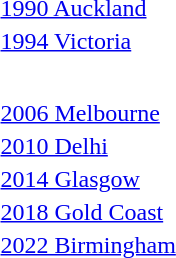<table>
<tr>
<td><a href='#'>1990 Auckland</a></td>
<td></td>
<td></td>
<td></td>
</tr>
<tr>
<td><a href='#'>1994 Victoria</a></td>
<td></td>
<td></td>
<td></td>
</tr>
<tr>
<td></td>
<td></td>
<td></td>
<td></td>
</tr>
<tr>
<td><br></td>
<td></td>
<td></td>
<td></td>
</tr>
<tr>
<td><a href='#'>2006 Melbourne</a><br></td>
<td></td>
<td></td>
<td></td>
</tr>
<tr>
<td><a href='#'>2010 Delhi</a><br></td>
<td></td>
<td></td>
<td></td>
</tr>
<tr>
<td><a href='#'>2014 Glasgow</a><br></td>
<td></td>
<td></td>
<td></td>
</tr>
<tr>
<td><a href='#'>2018 Gold Coast</a><br></td>
<td></td>
<td></td>
<td></td>
</tr>
<tr>
<td><a href='#'>2022 Birmingham</a><br></td>
<td></td>
<td></td>
<td></td>
</tr>
</table>
